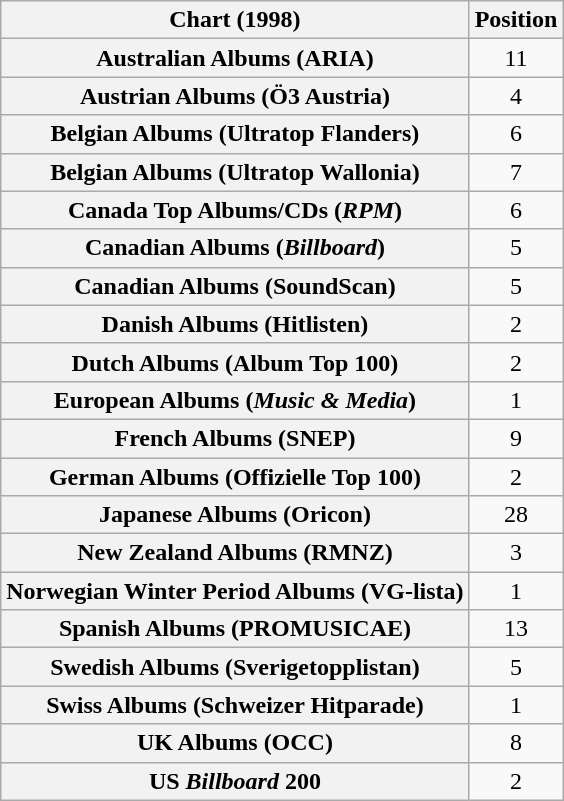<table class="wikitable sortable plainrowheaders" style="text-align:center">
<tr>
<th scope="col">Chart (1998)</th>
<th scope="col">Position</th>
</tr>
<tr>
<th scope="row">Australian Albums (ARIA)</th>
<td>11</td>
</tr>
<tr>
<th scope="row">Austrian Albums (Ö3 Austria)</th>
<td>4</td>
</tr>
<tr>
<th scope="row">Belgian Albums (Ultratop Flanders)</th>
<td>6</td>
</tr>
<tr>
<th scope="row">Belgian Albums (Ultratop Wallonia)</th>
<td>7</td>
</tr>
<tr>
<th scope="row">Canada Top Albums/CDs (<em>RPM</em>)</th>
<td>6</td>
</tr>
<tr>
<th scope="row">Canadian Albums (<em>Billboard</em>)</th>
<td>5</td>
</tr>
<tr>
<th scope="row">Canadian Albums (SoundScan)</th>
<td>5</td>
</tr>
<tr>
<th scope="row">Danish Albums (Hitlisten)</th>
<td>2</td>
</tr>
<tr>
<th scope="row">Dutch Albums (Album Top 100)</th>
<td>2</td>
</tr>
<tr>
<th scope="row">European Albums (<em>Music & Media</em>)</th>
<td>1</td>
</tr>
<tr>
<th scope="row">French Albums (SNEP)</th>
<td>9</td>
</tr>
<tr>
<th scope="row">German Albums (Offizielle Top 100)</th>
<td>2</td>
</tr>
<tr>
<th scope="row">Japanese Albums (Oricon)</th>
<td>28</td>
</tr>
<tr>
<th scope="row">New Zealand Albums (RMNZ)</th>
<td>3</td>
</tr>
<tr>
<th scope="row">Norwegian Winter Period Albums (VG-lista)</th>
<td>1</td>
</tr>
<tr>
<th scope="row">Spanish Albums (PROMUSICAE)</th>
<td>13</td>
</tr>
<tr>
<th scope="row">Swedish Albums (Sverigetopplistan)</th>
<td>5</td>
</tr>
<tr>
<th scope="row">Swiss Albums (Schweizer Hitparade)</th>
<td>1</td>
</tr>
<tr>
<th scope="row">UK Albums (OCC)</th>
<td>8</td>
</tr>
<tr>
<th scope="row">US <em>Billboard</em> 200</th>
<td>2</td>
</tr>
</table>
